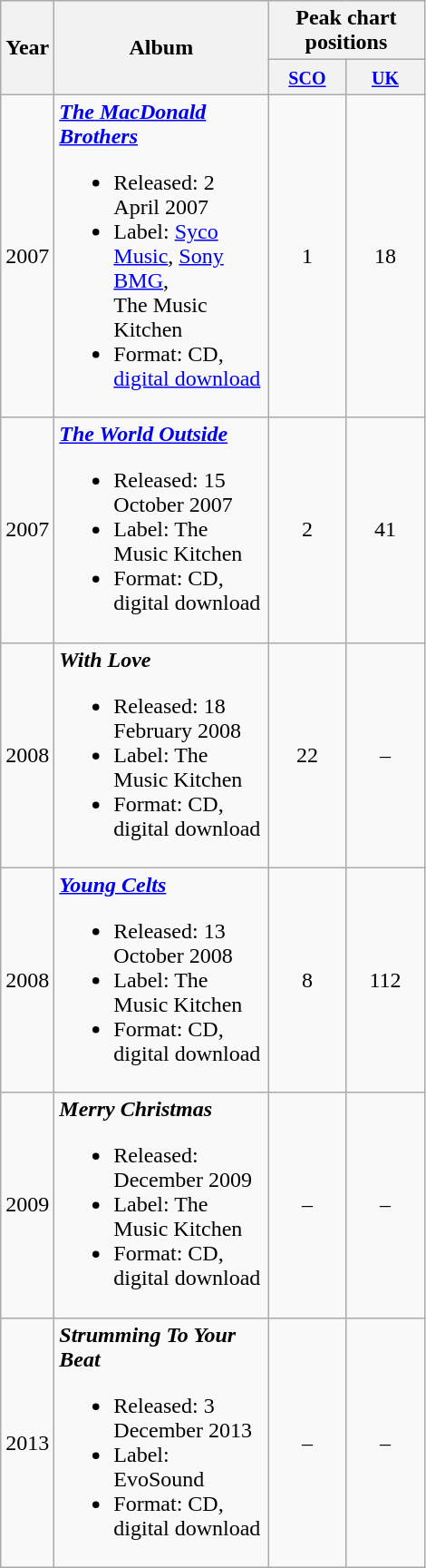<table class="wikitable">
<tr>
<th style="width:30px;" rowspan="2">Year</th>
<th style="width:150px;" rowspan="2">Album</th>
<th scope="col" colspan="2">Peak chart positions</th>
</tr>
<tr>
<th style="width:50px;"><small><a href='#'>SCO</a></small><br></th>
<th style="width:50px;"><small><a href='#'>UK</a></small></th>
</tr>
<tr>
<td>2007</td>
<td><strong><em><a href='#'>The MacDonald Brothers</a></em></strong><br><ul><li>Released: 2 April 2007</li><li>Label: <a href='#'>Syco Music</a>, <a href='#'>Sony BMG</a>, <br>The Music Kitchen</li><li>Format: CD, <a href='#'>digital download</a></li></ul></td>
<td style="text-align:center;">1</td>
<td style="text-align:center;">18</td>
</tr>
<tr>
<td>2007</td>
<td><strong><em><a href='#'>The World Outside</a></em></strong><br><ul><li>Released: 15 October 2007</li><li>Label: The Music Kitchen</li><li>Format: CD, digital download</li></ul></td>
<td style="text-align:center;">2</td>
<td style="text-align:center;">41</td>
</tr>
<tr>
<td>2008</td>
<td><strong><em>With Love</em></strong><br><ul><li>Released: 18 February 2008</li><li>Label: The Music Kitchen</li><li>Format: CD, digital download</li></ul></td>
<td style="text-align:center;">22</td>
<td style="text-align:center;">–</td>
</tr>
<tr>
<td>2008</td>
<td><strong><em><a href='#'>Young Celts</a></em></strong><br><ul><li>Released: 13 October 2008</li><li>Label: The Music Kitchen</li><li>Format: CD, digital download</li></ul></td>
<td style="text-align:center;">8</td>
<td style="text-align:center;">112</td>
</tr>
<tr>
<td>2009</td>
<td><strong><em>Merry Christmas</em></strong><br><ul><li>Released: December 2009</li><li>Label: The Music Kitchen</li><li>Format: CD, digital download</li></ul></td>
<td style="text-align:center;">–</td>
<td style="text-align:center;">–</td>
</tr>
<tr>
<td>2013</td>
<td><strong><em>Strumming To Your Beat</em></strong><br><ul><li>Released: 3 December 2013</li><li>Label: EvoSound</li><li>Format: CD, digital download</li></ul></td>
<td style="text-align:center;">–</td>
<td style="text-align:center;">–</td>
</tr>
</table>
